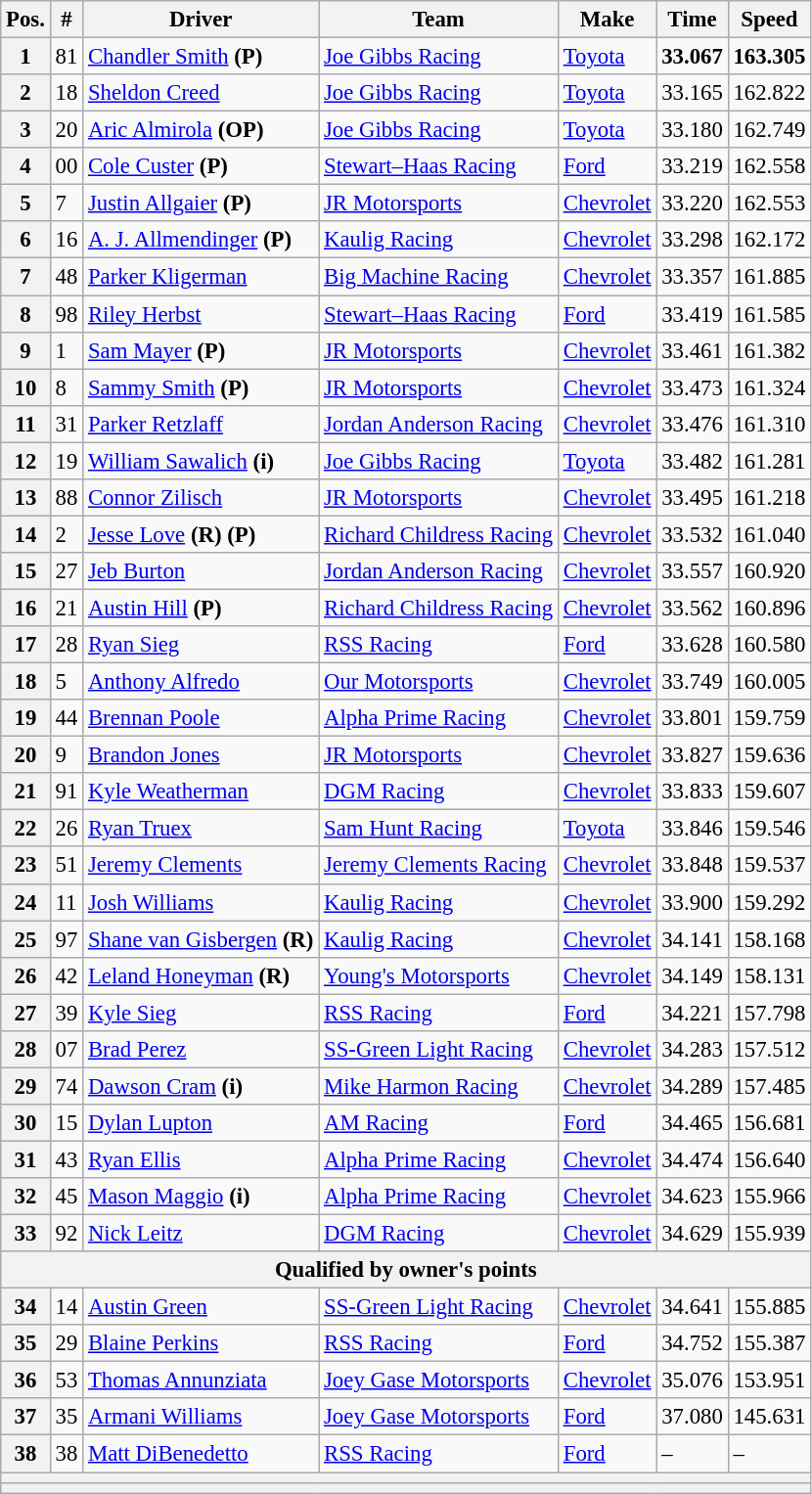<table class="wikitable" style="font-size:95%">
<tr>
<th>Pos.</th>
<th>#</th>
<th>Driver</th>
<th>Team</th>
<th>Make</th>
<th>Time</th>
<th>Speed</th>
</tr>
<tr>
<th>1</th>
<td>81</td>
<td><a href='#'>Chandler Smith</a> <strong>(P)</strong></td>
<td><a href='#'>Joe Gibbs Racing</a></td>
<td><a href='#'>Toyota</a></td>
<td><strong>33.067</strong></td>
<td><strong>163.305</strong></td>
</tr>
<tr>
<th>2</th>
<td>18</td>
<td><a href='#'>Sheldon Creed</a></td>
<td><a href='#'>Joe Gibbs Racing</a></td>
<td><a href='#'>Toyota</a></td>
<td>33.165</td>
<td>162.822</td>
</tr>
<tr>
<th>3</th>
<td>20</td>
<td><a href='#'>Aric Almirola</a> <strong>(OP)</strong></td>
<td><a href='#'>Joe Gibbs Racing</a></td>
<td><a href='#'>Toyota</a></td>
<td>33.180</td>
<td>162.749</td>
</tr>
<tr>
<th>4</th>
<td>00</td>
<td><a href='#'>Cole Custer</a> <strong>(P)</strong></td>
<td><a href='#'>Stewart–Haas Racing</a></td>
<td><a href='#'>Ford</a></td>
<td>33.219</td>
<td>162.558</td>
</tr>
<tr>
<th>5</th>
<td>7</td>
<td><a href='#'>Justin Allgaier</a> <strong>(P)</strong></td>
<td><a href='#'>JR Motorsports</a></td>
<td><a href='#'>Chevrolet</a></td>
<td>33.220</td>
<td>162.553</td>
</tr>
<tr>
<th>6</th>
<td>16</td>
<td><a href='#'>A. J. Allmendinger</a> <strong>(P)</strong></td>
<td><a href='#'>Kaulig Racing</a></td>
<td><a href='#'>Chevrolet</a></td>
<td>33.298</td>
<td>162.172</td>
</tr>
<tr>
<th>7</th>
<td>48</td>
<td><a href='#'>Parker Kligerman</a></td>
<td><a href='#'>Big Machine Racing</a></td>
<td><a href='#'>Chevrolet</a></td>
<td>33.357</td>
<td>161.885</td>
</tr>
<tr>
<th>8</th>
<td>98</td>
<td><a href='#'>Riley Herbst</a></td>
<td><a href='#'>Stewart–Haas Racing</a></td>
<td><a href='#'>Ford</a></td>
<td>33.419</td>
<td>161.585</td>
</tr>
<tr>
<th>9</th>
<td>1</td>
<td><a href='#'>Sam Mayer</a> <strong>(P)</strong></td>
<td><a href='#'>JR Motorsports</a></td>
<td><a href='#'>Chevrolet</a></td>
<td>33.461</td>
<td>161.382</td>
</tr>
<tr>
<th>10</th>
<td>8</td>
<td><a href='#'>Sammy Smith</a> <strong>(P)</strong></td>
<td><a href='#'>JR Motorsports</a></td>
<td><a href='#'>Chevrolet</a></td>
<td>33.473</td>
<td>161.324</td>
</tr>
<tr>
<th>11</th>
<td>31</td>
<td><a href='#'>Parker Retzlaff</a></td>
<td><a href='#'>Jordan Anderson Racing</a></td>
<td><a href='#'>Chevrolet</a></td>
<td>33.476</td>
<td>161.310</td>
</tr>
<tr>
<th>12</th>
<td>19</td>
<td><a href='#'>William Sawalich</a> <strong>(i)</strong></td>
<td><a href='#'>Joe Gibbs Racing</a></td>
<td><a href='#'>Toyota</a></td>
<td>33.482</td>
<td>161.281</td>
</tr>
<tr>
<th>13</th>
<td>88</td>
<td><a href='#'>Connor Zilisch</a></td>
<td><a href='#'>JR Motorsports</a></td>
<td><a href='#'>Chevrolet</a></td>
<td>33.495</td>
<td>161.218</td>
</tr>
<tr>
<th>14</th>
<td>2</td>
<td><a href='#'>Jesse Love</a> <strong>(R)</strong> <strong>(P)</strong></td>
<td><a href='#'>Richard Childress Racing</a></td>
<td><a href='#'>Chevrolet</a></td>
<td>33.532</td>
<td>161.040</td>
</tr>
<tr>
<th>15</th>
<td>27</td>
<td><a href='#'>Jeb Burton</a></td>
<td><a href='#'>Jordan Anderson Racing</a></td>
<td><a href='#'>Chevrolet</a></td>
<td>33.557</td>
<td>160.920</td>
</tr>
<tr>
<th>16</th>
<td>21</td>
<td><a href='#'>Austin Hill</a> <strong>(P)</strong></td>
<td><a href='#'>Richard Childress Racing</a></td>
<td><a href='#'>Chevrolet</a></td>
<td>33.562</td>
<td>160.896</td>
</tr>
<tr>
<th>17</th>
<td>28</td>
<td><a href='#'>Ryan Sieg</a></td>
<td><a href='#'>RSS Racing</a></td>
<td><a href='#'>Ford</a></td>
<td>33.628</td>
<td>160.580</td>
</tr>
<tr>
<th>18</th>
<td>5</td>
<td><a href='#'>Anthony Alfredo</a></td>
<td><a href='#'>Our Motorsports</a></td>
<td><a href='#'>Chevrolet</a></td>
<td>33.749</td>
<td>160.005</td>
</tr>
<tr>
<th>19</th>
<td>44</td>
<td><a href='#'>Brennan Poole</a></td>
<td><a href='#'>Alpha Prime Racing</a></td>
<td><a href='#'>Chevrolet</a></td>
<td>33.801</td>
<td>159.759</td>
</tr>
<tr>
<th>20</th>
<td>9</td>
<td><a href='#'>Brandon Jones</a></td>
<td><a href='#'>JR Motorsports</a></td>
<td><a href='#'>Chevrolet</a></td>
<td>33.827</td>
<td>159.636</td>
</tr>
<tr>
<th>21</th>
<td>91</td>
<td><a href='#'>Kyle Weatherman</a></td>
<td><a href='#'>DGM Racing</a></td>
<td><a href='#'>Chevrolet</a></td>
<td>33.833</td>
<td>159.607</td>
</tr>
<tr>
<th>22</th>
<td>26</td>
<td><a href='#'>Ryan Truex</a></td>
<td><a href='#'>Sam Hunt Racing</a></td>
<td><a href='#'>Toyota</a></td>
<td>33.846</td>
<td>159.546</td>
</tr>
<tr>
<th>23</th>
<td>51</td>
<td><a href='#'>Jeremy Clements</a></td>
<td><a href='#'>Jeremy Clements Racing</a></td>
<td><a href='#'>Chevrolet</a></td>
<td>33.848</td>
<td>159.537</td>
</tr>
<tr>
<th>24</th>
<td>11</td>
<td><a href='#'>Josh Williams</a></td>
<td><a href='#'>Kaulig Racing</a></td>
<td><a href='#'>Chevrolet</a></td>
<td>33.900</td>
<td>159.292</td>
</tr>
<tr>
<th>25</th>
<td>97</td>
<td><a href='#'>Shane van Gisbergen</a> <strong>(R)</strong></td>
<td><a href='#'>Kaulig Racing</a></td>
<td><a href='#'>Chevrolet</a></td>
<td>34.141</td>
<td>158.168</td>
</tr>
<tr>
<th>26</th>
<td>42</td>
<td><a href='#'>Leland Honeyman</a> <strong>(R)</strong></td>
<td><a href='#'>Young's Motorsports</a></td>
<td><a href='#'>Chevrolet</a></td>
<td>34.149</td>
<td>158.131</td>
</tr>
<tr>
<th>27</th>
<td>39</td>
<td><a href='#'>Kyle Sieg</a></td>
<td><a href='#'>RSS Racing</a></td>
<td><a href='#'>Ford</a></td>
<td>34.221</td>
<td>157.798</td>
</tr>
<tr>
<th>28</th>
<td>07</td>
<td><a href='#'>Brad Perez</a></td>
<td><a href='#'>SS-Green Light Racing</a></td>
<td><a href='#'>Chevrolet</a></td>
<td>34.283</td>
<td>157.512</td>
</tr>
<tr>
<th>29</th>
<td>74</td>
<td><a href='#'>Dawson Cram</a> <strong>(i)</strong></td>
<td><a href='#'>Mike Harmon Racing</a></td>
<td><a href='#'>Chevrolet</a></td>
<td>34.289</td>
<td>157.485</td>
</tr>
<tr>
<th>30</th>
<td>15</td>
<td><a href='#'>Dylan Lupton</a></td>
<td><a href='#'>AM Racing</a></td>
<td><a href='#'>Ford</a></td>
<td>34.465</td>
<td>156.681</td>
</tr>
<tr>
<th>31</th>
<td>43</td>
<td><a href='#'>Ryan Ellis</a></td>
<td><a href='#'>Alpha Prime Racing</a></td>
<td><a href='#'>Chevrolet</a></td>
<td>34.474</td>
<td>156.640</td>
</tr>
<tr>
<th>32</th>
<td>45</td>
<td><a href='#'>Mason Maggio</a> <strong>(i)</strong></td>
<td><a href='#'>Alpha Prime Racing</a></td>
<td><a href='#'>Chevrolet</a></td>
<td>34.623</td>
<td>155.966</td>
</tr>
<tr>
<th>33</th>
<td>92</td>
<td><a href='#'>Nick Leitz</a></td>
<td><a href='#'>DGM Racing</a></td>
<td><a href='#'>Chevrolet</a></td>
<td>34.629</td>
<td>155.939</td>
</tr>
<tr>
<th colspan="7">Qualified by owner's points</th>
</tr>
<tr>
<th>34</th>
<td>14</td>
<td><a href='#'>Austin Green</a></td>
<td><a href='#'>SS-Green Light Racing</a></td>
<td><a href='#'>Chevrolet</a></td>
<td>34.641</td>
<td>155.885</td>
</tr>
<tr>
<th>35</th>
<td>29</td>
<td><a href='#'>Blaine Perkins</a></td>
<td><a href='#'>RSS Racing</a></td>
<td><a href='#'>Ford</a></td>
<td>34.752</td>
<td>155.387</td>
</tr>
<tr>
<th>36</th>
<td>53</td>
<td><a href='#'>Thomas Annunziata</a></td>
<td><a href='#'>Joey Gase Motorsports</a></td>
<td><a href='#'>Chevrolet</a></td>
<td>35.076</td>
<td>153.951</td>
</tr>
<tr>
<th>37</th>
<td>35</td>
<td><a href='#'>Armani Williams</a></td>
<td><a href='#'>Joey Gase Motorsports</a></td>
<td><a href='#'>Ford</a></td>
<td>37.080</td>
<td>145.631</td>
</tr>
<tr>
<th>38</th>
<td>38</td>
<td><a href='#'>Matt DiBenedetto</a></td>
<td><a href='#'>RSS Racing</a></td>
<td><a href='#'>Ford</a></td>
<td>–</td>
<td>–</td>
</tr>
<tr>
<th colspan="7"></th>
</tr>
<tr>
<th colspan="7"></th>
</tr>
</table>
